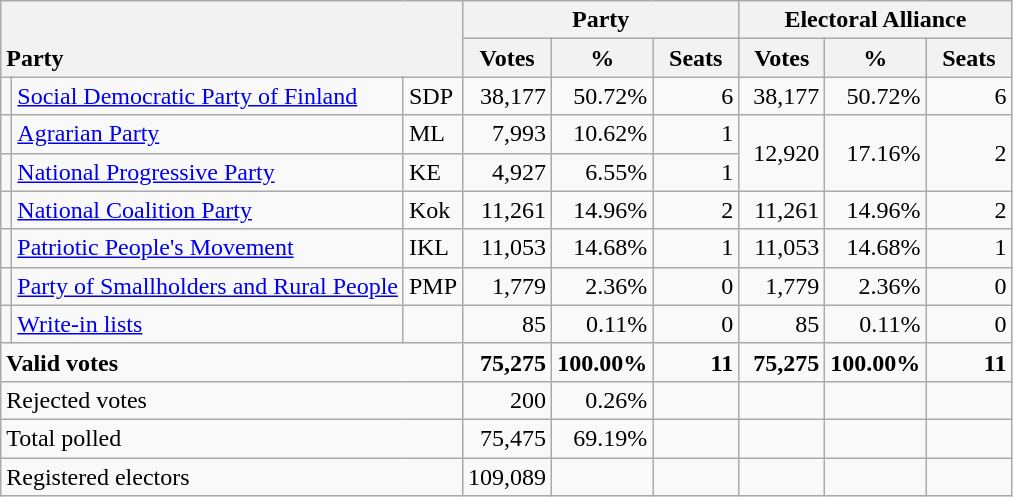<table class="wikitable" border="1" style="text-align:right;">
<tr>
<th style="text-align:left;" valign=bottom rowspan=2 colspan=3>Party</th>
<th colspan=3>Party</th>
<th colspan=3>Electoral Alliance</th>
</tr>
<tr>
<th align=center valign=bottom width="50">Votes</th>
<th align=center valign=bottom width="50">%</th>
<th align=center valign=bottom width="50">Seats</th>
<th align=center valign=bottom width="50">Votes</th>
<th align=center valign=bottom width="50">%</th>
<th align=center valign=bottom width="50">Seats</th>
</tr>
<tr>
<td></td>
<td align=left style="white-space: nowrap;"><a href='#'>Social Democratic Party of Finland</a></td>
<td align=left>SDP</td>
<td>38,177</td>
<td>50.72%</td>
<td>6</td>
<td>38,177</td>
<td>50.72%</td>
<td>6</td>
</tr>
<tr>
<td></td>
<td align=left><a href='#'>Agrarian Party</a></td>
<td align=left>ML</td>
<td>7,993</td>
<td>10.62%</td>
<td>1</td>
<td rowspan=2>12,920</td>
<td rowspan=2>17.16%</td>
<td rowspan=2>2</td>
</tr>
<tr>
<td></td>
<td align=left><a href='#'>National Progressive Party</a></td>
<td align=left>KE</td>
<td>4,927</td>
<td>6.55%</td>
<td>1</td>
</tr>
<tr>
<td></td>
<td align=left><a href='#'>National Coalition Party</a></td>
<td align=left>Kok</td>
<td>11,261</td>
<td>14.96%</td>
<td>2</td>
<td>11,261</td>
<td>14.96%</td>
<td>2</td>
</tr>
<tr>
<td></td>
<td align=left><a href='#'>Patriotic People's Movement</a></td>
<td align=left>IKL</td>
<td>11,053</td>
<td>14.68%</td>
<td>1</td>
<td>11,053</td>
<td>14.68%</td>
<td>1</td>
</tr>
<tr>
<td></td>
<td align=left><a href='#'>Party of Smallholders and Rural People</a></td>
<td align=left>PMP</td>
<td>1,779</td>
<td>2.36%</td>
<td>0</td>
<td>1,779</td>
<td>2.36%</td>
<td>0</td>
</tr>
<tr>
<td></td>
<td align=left><a href='#'>Write-in lists</a></td>
<td align=left></td>
<td>85</td>
<td>0.11%</td>
<td>0</td>
<td>85</td>
<td>0.11%</td>
<td>0</td>
</tr>
<tr style="font-weight:bold">
<td align=left colspan=3>Valid votes</td>
<td>75,275</td>
<td>100.00%</td>
<td>11</td>
<td>75,275</td>
<td>100.00%</td>
<td>11</td>
</tr>
<tr>
<td align=left colspan=3>Rejected votes</td>
<td>200</td>
<td>0.26%</td>
<td></td>
<td></td>
<td></td>
<td></td>
</tr>
<tr>
<td align=left colspan=3>Total polled</td>
<td>75,475</td>
<td>69.19%</td>
<td></td>
<td></td>
<td></td>
<td></td>
</tr>
<tr>
<td align=left colspan=3>Registered electors</td>
<td>109,089</td>
<td></td>
<td></td>
<td></td>
<td></td>
<td></td>
</tr>
</table>
